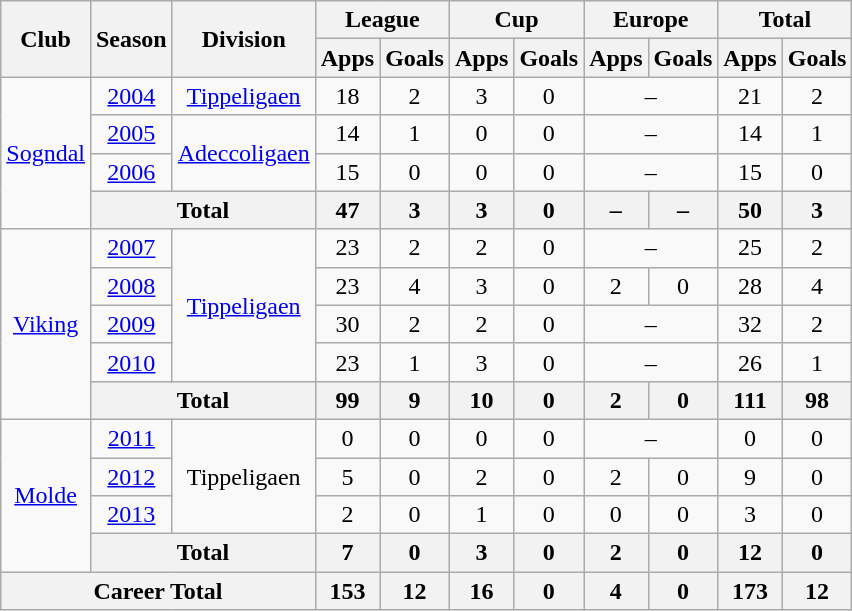<table class="wikitable" style="text-align: center;">
<tr>
<th rowspan="2">Club</th>
<th rowspan="2">Season</th>
<th rowspan="2">Division</th>
<th colspan="2">League</th>
<th colspan="2">Cup</th>
<th colspan="2">Europe</th>
<th colspan="2">Total</th>
</tr>
<tr>
<th>Apps</th>
<th>Goals</th>
<th>Apps</th>
<th>Goals</th>
<th>Apps</th>
<th>Goals</th>
<th>Apps</th>
<th>Goals</th>
</tr>
<tr>
<td rowspan="4" valign="center"><a href='#'>Sogndal</a></td>
<td><a href='#'>2004</a></td>
<td rowspan="1" valign="center"><a href='#'>Tippeligaen</a></td>
<td>18</td>
<td>2</td>
<td>3</td>
<td>0</td>
<td colspan="2">–</td>
<td>21</td>
<td>2</td>
</tr>
<tr>
<td><a href='#'>2005</a></td>
<td rowspan="2" valign="center"><a href='#'>Adeccoligaen</a></td>
<td>14</td>
<td>1</td>
<td>0</td>
<td>0</td>
<td colspan="2">–</td>
<td>14</td>
<td>1</td>
</tr>
<tr>
<td><a href='#'>2006</a></td>
<td>15</td>
<td>0</td>
<td>0</td>
<td>0</td>
<td colspan="2">–</td>
<td>15</td>
<td>0</td>
</tr>
<tr>
<th colspan="2">Total</th>
<th>47</th>
<th>3</th>
<th>3</th>
<th>0</th>
<th>–</th>
<th>–</th>
<th>50</th>
<th>3</th>
</tr>
<tr>
<td rowspan="5" valign="center"><a href='#'>Viking</a></td>
<td><a href='#'>2007</a></td>
<td rowspan="4" valign="center"><a href='#'>Tippeligaen</a></td>
<td>23</td>
<td>2</td>
<td>2</td>
<td>0</td>
<td colspan="2">–</td>
<td>25</td>
<td>2</td>
</tr>
<tr>
<td><a href='#'>2008</a></td>
<td>23</td>
<td>4</td>
<td>3</td>
<td>0</td>
<td>2</td>
<td>0</td>
<td>28</td>
<td>4</td>
</tr>
<tr>
<td><a href='#'>2009</a></td>
<td>30</td>
<td>2</td>
<td>2</td>
<td>0</td>
<td colspan="2">–</td>
<td>32</td>
<td>2</td>
</tr>
<tr>
<td><a href='#'>2010</a></td>
<td>23</td>
<td>1</td>
<td>3</td>
<td>0</td>
<td colspan="2">–</td>
<td>26</td>
<td>1</td>
</tr>
<tr>
<th colspan="2">Total</th>
<th>99</th>
<th>9</th>
<th>10</th>
<th>0</th>
<th>2</th>
<th>0</th>
<th>111</th>
<th>98</th>
</tr>
<tr>
<td rowspan="4" valign="center"><a href='#'>Molde</a></td>
<td><a href='#'>2011</a></td>
<td rowspan="3" valign="center">Tippeligaen</td>
<td>0</td>
<td>0</td>
<td>0</td>
<td>0</td>
<td colspan="2">–</td>
<td>0</td>
<td>0</td>
</tr>
<tr>
<td><a href='#'>2012</a></td>
<td>5</td>
<td>0</td>
<td>2</td>
<td>0</td>
<td>2</td>
<td>0</td>
<td>9</td>
<td>0</td>
</tr>
<tr>
<td><a href='#'>2013</a></td>
<td>2</td>
<td>0</td>
<td>1</td>
<td>0</td>
<td>0</td>
<td>0</td>
<td>3</td>
<td>0</td>
</tr>
<tr>
<th colspan="2">Total</th>
<th>7</th>
<th>0</th>
<th>3</th>
<th>0</th>
<th>2</th>
<th>0</th>
<th>12</th>
<th>0</th>
</tr>
<tr>
<th colspan="3">Career Total</th>
<th>153</th>
<th>12</th>
<th>16</th>
<th>0</th>
<th>4</th>
<th>0</th>
<th>173</th>
<th>12</th>
</tr>
</table>
